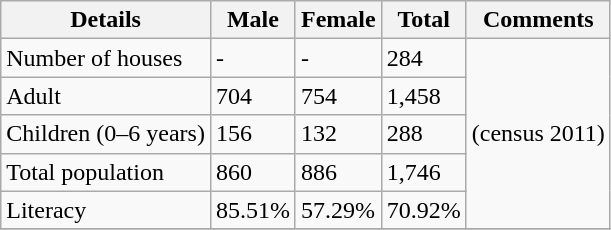<table class="wikitable sortable">
<tr>
<th>Details</th>
<th>Male</th>
<th>Female</th>
<th>Total</th>
<th>Comments</th>
</tr>
<tr>
<td>Number of houses</td>
<td>-</td>
<td>-</td>
<td>284</td>
<td rowspan="5">(census 2011) </td>
</tr>
<tr>
<td>Adult</td>
<td>704</td>
<td>754</td>
<td>1,458</td>
</tr>
<tr>
<td>Children (0–6 years)</td>
<td>156</td>
<td>132</td>
<td>288</td>
</tr>
<tr>
<td>Total population</td>
<td>860</td>
<td>886</td>
<td>1,746</td>
</tr>
<tr>
<td>Literacy</td>
<td>85.51%</td>
<td>57.29%</td>
<td>70.92%</td>
</tr>
<tr>
</tr>
</table>
